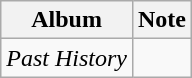<table class="wikitable">
<tr>
<th>Album</th>
<th>Note</th>
</tr>
<tr>
<td><em>Past History</em></td>
<td></td>
</tr>
</table>
